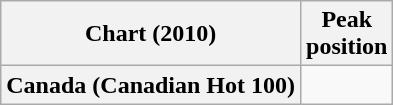<table class="wikitable">
<tr>
<th scope="col">Chart (2010)</th>
<th scope="col">Peak<br>position</th>
</tr>
<tr>
<th scope="row">Canada (Canadian Hot 100)</th>
<td></td>
</tr>
</table>
